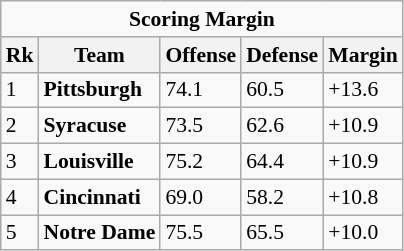<table class="wikitable" style="white-space:nowrap; font-size:90%;">
<tr>
<td colspan=5 style="text-align:center"><strong>Scoring Margin</strong></td>
</tr>
<tr>
<th>Rk</th>
<th>Team</th>
<th>Offense</th>
<th>Defense</th>
<th>Margin</th>
</tr>
<tr>
<td>1</td>
<td><strong>Pittsburgh</strong></td>
<td>74.1</td>
<td>60.5</td>
<td>+13.6</td>
</tr>
<tr>
<td>2</td>
<td><strong>Syracuse</strong></td>
<td>73.5</td>
<td>62.6</td>
<td>+10.9</td>
</tr>
<tr>
<td>3</td>
<td><strong>Louisville</strong></td>
<td>75.2</td>
<td>64.4</td>
<td>+10.9</td>
</tr>
<tr>
<td>4</td>
<td><strong>Cincinnati</strong></td>
<td>69.0</td>
<td>58.2</td>
<td>+10.8</td>
</tr>
<tr>
<td>5</td>
<td><strong>Notre Dame</strong></td>
<td>75.5</td>
<td>65.5</td>
<td>+10.0</td>
</tr>
</table>
